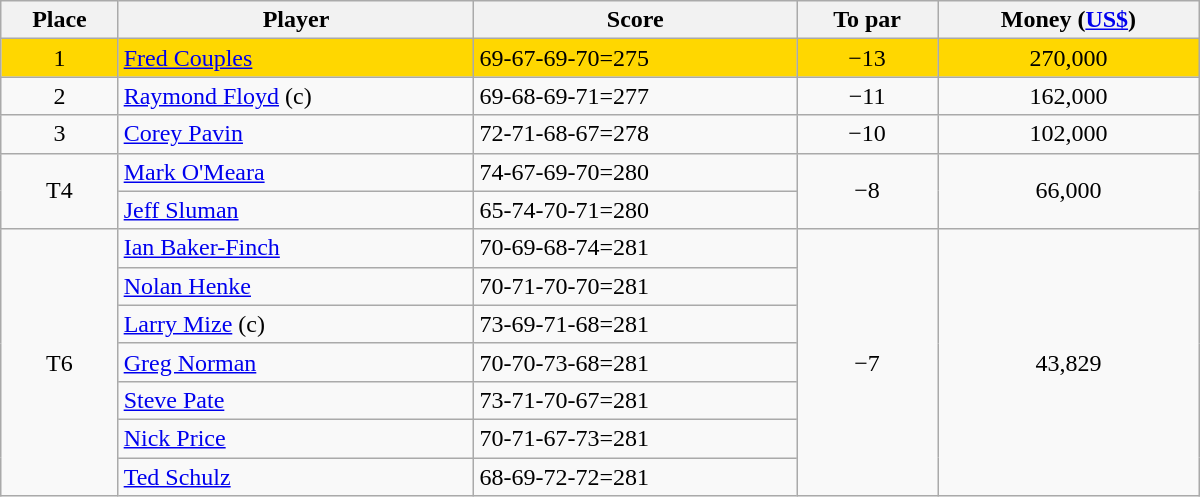<table class="wikitable" style="width:50em;margin-bottom:0;">
<tr>
<th>Place</th>
<th>Player</th>
<th>Score</th>
<th>To par</th>
<th>Money (<a href='#'>US$</a>)</th>
</tr>
<tr style="background:gold">
<td align=center>1</td>
<td> <a href='#'>Fred Couples</a></td>
<td>69-67-69-70=275</td>
<td align=center>−13</td>
<td align=center>270,000</td>
</tr>
<tr>
<td align=center>2</td>
<td> <a href='#'>Raymond Floyd</a> (c)</td>
<td>69-68-69-71=277</td>
<td align=center>−11</td>
<td align=center>162,000</td>
</tr>
<tr>
<td align=center>3</td>
<td> <a href='#'>Corey Pavin</a></td>
<td>72-71-68-67=278</td>
<td align=center>−10</td>
<td align=center>102,000</td>
</tr>
<tr>
<td rowspan=2 align=center>T4</td>
<td> <a href='#'>Mark O'Meara</a></td>
<td>74-67-69-70=280</td>
<td rowspan=2 align=center>−8</td>
<td rowspan=2 align=center>66,000</td>
</tr>
<tr>
<td> <a href='#'>Jeff Sluman</a></td>
<td>65-74-70-71=280</td>
</tr>
<tr>
<td rowspan=7 align=center>T6</td>
<td> <a href='#'>Ian Baker-Finch</a></td>
<td>70-69-68-74=281</td>
<td rowspan=7 align=center>−7</td>
<td rowspan=7 align=center>43,829</td>
</tr>
<tr>
<td> <a href='#'>Nolan Henke</a></td>
<td>70-71-70-70=281</td>
</tr>
<tr>
<td> <a href='#'>Larry Mize</a> (c)</td>
<td>73-69-71-68=281</td>
</tr>
<tr>
<td> <a href='#'>Greg Norman</a></td>
<td>70-70-73-68=281</td>
</tr>
<tr>
<td> <a href='#'>Steve Pate</a></td>
<td>73-71-70-67=281</td>
</tr>
<tr>
<td> <a href='#'>Nick Price</a></td>
<td>70-71-67-73=281</td>
</tr>
<tr>
<td> <a href='#'>Ted Schulz</a></td>
<td>68-69-72-72=281</td>
</tr>
</table>
